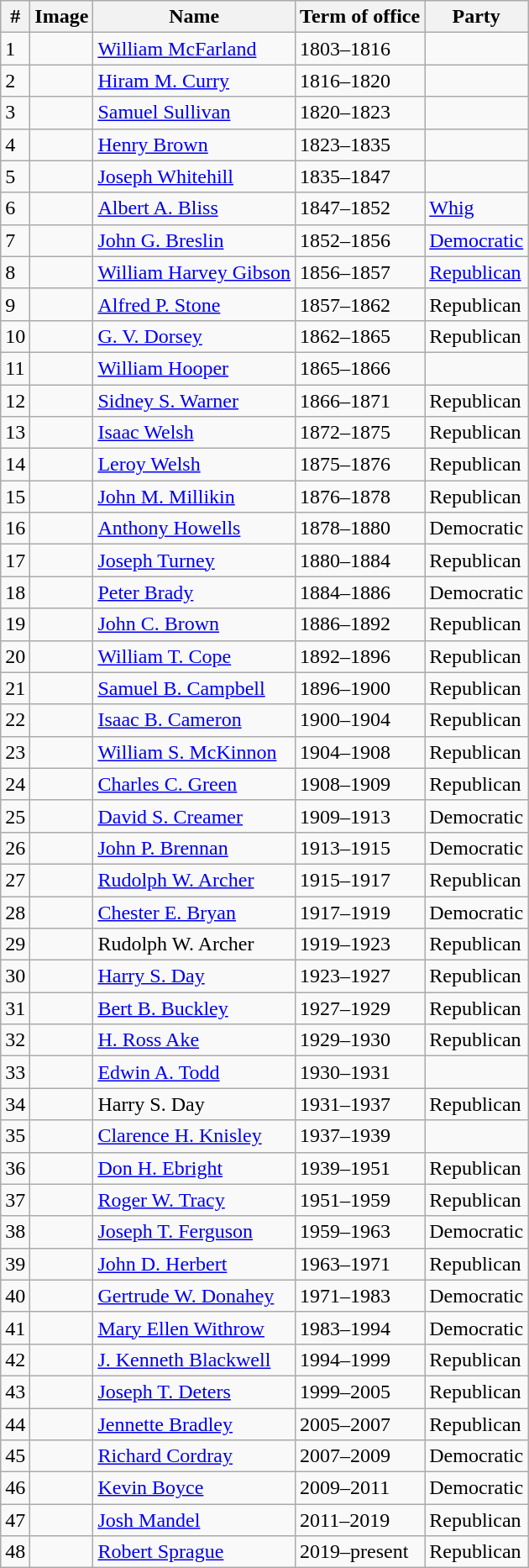<table class="wikitable">
<tr>
<th>#</th>
<th>Image</th>
<th>Name</th>
<th>Term of office</th>
<th>Party</th>
</tr>
<tr>
<td>1</td>
<td></td>
<td><a href='#'>William McFarland</a></td>
<td>1803–1816</td>
<td></td>
</tr>
<tr>
<td>2</td>
<td></td>
<td><a href='#'>Hiram M. Curry</a></td>
<td>1816–1820</td>
<td></td>
</tr>
<tr>
<td>3</td>
<td></td>
<td><a href='#'>Samuel Sullivan</a></td>
<td>1820–1823</td>
<td></td>
</tr>
<tr>
<td>4</td>
<td></td>
<td><a href='#'>Henry Brown</a></td>
<td>1823–1835</td>
<td></td>
</tr>
<tr>
<td>5</td>
<td></td>
<td><a href='#'>Joseph Whitehill</a></td>
<td>1835–1847</td>
<td></td>
</tr>
<tr>
<td>6</td>
<td></td>
<td><a href='#'>Albert A. Bliss</a></td>
<td>1847–1852</td>
<td><a href='#'>Whig</a></td>
</tr>
<tr>
<td>7</td>
<td></td>
<td><a href='#'>John G. Breslin</a></td>
<td>1852–1856</td>
<td><a href='#'>Democratic</a></td>
</tr>
<tr>
<td>8</td>
<td></td>
<td><a href='#'>William Harvey Gibson</a></td>
<td>1856–1857</td>
<td><a href='#'>Republican</a></td>
</tr>
<tr>
<td>9</td>
<td></td>
<td><a href='#'>Alfred P. Stone</a></td>
<td>1857–1862</td>
<td>Republican</td>
</tr>
<tr>
<td>10</td>
<td></td>
<td><a href='#'>G. V. Dorsey</a></td>
<td>1862–1865</td>
<td>Republican</td>
</tr>
<tr>
<td>11</td>
<td></td>
<td><a href='#'>William Hooper</a></td>
<td>1865–1866</td>
<td></td>
</tr>
<tr>
<td>12</td>
<td></td>
<td><a href='#'>Sidney S. Warner</a></td>
<td>1866–1871</td>
<td>Republican</td>
</tr>
<tr>
<td>13</td>
<td></td>
<td><a href='#'>Isaac Welsh</a></td>
<td>1872–1875</td>
<td>Republican</td>
</tr>
<tr>
<td>14</td>
<td></td>
<td><a href='#'>Leroy Welsh</a></td>
<td>1875–1876</td>
<td>Republican</td>
</tr>
<tr>
<td>15</td>
<td></td>
<td><a href='#'>John M. Millikin</a></td>
<td>1876–1878</td>
<td>Republican</td>
</tr>
<tr>
<td>16</td>
<td></td>
<td><a href='#'>Anthony Howells</a></td>
<td>1878–1880</td>
<td>Democratic</td>
</tr>
<tr>
<td>17</td>
<td></td>
<td><a href='#'>Joseph Turney</a></td>
<td>1880–1884</td>
<td>Republican</td>
</tr>
<tr>
<td>18</td>
<td></td>
<td><a href='#'>Peter Brady</a></td>
<td>1884–1886</td>
<td>Democratic</td>
</tr>
<tr>
<td>19</td>
<td></td>
<td><a href='#'>John C. Brown</a></td>
<td>1886–1892</td>
<td>Republican</td>
</tr>
<tr>
<td>20</td>
<td></td>
<td><a href='#'>William T. Cope</a></td>
<td>1892–1896</td>
<td>Republican</td>
</tr>
<tr>
<td>21</td>
<td></td>
<td><a href='#'>Samuel B. Campbell</a></td>
<td>1896–1900</td>
<td>Republican</td>
</tr>
<tr>
<td>22</td>
<td></td>
<td><a href='#'>Isaac B. Cameron</a></td>
<td>1900–1904</td>
<td>Republican</td>
</tr>
<tr>
<td>23</td>
<td></td>
<td><a href='#'>William S. McKinnon</a></td>
<td>1904–1908</td>
<td>Republican</td>
</tr>
<tr>
<td>24</td>
<td></td>
<td><a href='#'>Charles C. Green</a></td>
<td>1908–1909</td>
<td>Republican</td>
</tr>
<tr>
<td>25</td>
<td></td>
<td><a href='#'>David S. Creamer</a></td>
<td>1909–1913</td>
<td>Democratic</td>
</tr>
<tr>
<td>26</td>
<td></td>
<td><a href='#'>John P. Brennan</a></td>
<td>1913–1915</td>
<td>Democratic</td>
</tr>
<tr>
<td>27</td>
<td></td>
<td><a href='#'>Rudolph W. Archer</a></td>
<td>1915–1917</td>
<td>Republican</td>
</tr>
<tr>
<td>28</td>
<td></td>
<td><a href='#'>Chester E. Bryan</a></td>
<td>1917–1919</td>
<td>Democratic</td>
</tr>
<tr>
<td>29</td>
<td></td>
<td>Rudolph W. Archer</td>
<td>1919–1923</td>
<td>Republican</td>
</tr>
<tr>
<td>30</td>
<td></td>
<td><a href='#'>Harry S. Day</a></td>
<td>1923–1927</td>
<td>Republican</td>
</tr>
<tr>
<td>31</td>
<td></td>
<td><a href='#'>Bert B. Buckley</a></td>
<td>1927–1929</td>
<td>Republican</td>
</tr>
<tr>
<td>32</td>
<td></td>
<td><a href='#'>H. Ross Ake</a></td>
<td>1929–1930</td>
<td>Republican</td>
</tr>
<tr>
<td>33</td>
<td></td>
<td><a href='#'>Edwin A. Todd</a></td>
<td>1930–1931</td>
<td></td>
</tr>
<tr>
<td>34</td>
<td></td>
<td>Harry S. Day</td>
<td>1931–1937</td>
<td>Republican</td>
</tr>
<tr>
<td>35</td>
<td></td>
<td><a href='#'>Clarence H. Knisley</a></td>
<td>1937–1939</td>
<td></td>
</tr>
<tr>
<td>36</td>
<td></td>
<td><a href='#'>Don H. Ebright</a></td>
<td>1939–1951</td>
<td>Republican</td>
</tr>
<tr>
<td>37</td>
<td></td>
<td><a href='#'>Roger W. Tracy</a></td>
<td>1951–1959</td>
<td>Republican</td>
</tr>
<tr>
<td>38</td>
<td></td>
<td><a href='#'>Joseph T. Ferguson</a></td>
<td>1959–1963</td>
<td>Democratic</td>
</tr>
<tr>
<td>39</td>
<td></td>
<td><a href='#'>John D. Herbert</a></td>
<td>1963–1971</td>
<td>Republican</td>
</tr>
<tr>
<td>40</td>
<td></td>
<td><a href='#'>Gertrude W. Donahey</a></td>
<td>1971–1983</td>
<td>Democratic</td>
</tr>
<tr>
<td>41</td>
<td></td>
<td><a href='#'>Mary Ellen Withrow</a></td>
<td>1983–1994</td>
<td>Democratic</td>
</tr>
<tr>
<td>42</td>
<td></td>
<td><a href='#'>J. Kenneth Blackwell</a></td>
<td>1994–1999</td>
<td>Republican</td>
</tr>
<tr>
<td>43</td>
<td></td>
<td><a href='#'>Joseph T. Deters</a></td>
<td>1999–2005</td>
<td>Republican</td>
</tr>
<tr>
<td>44</td>
<td></td>
<td><a href='#'>Jennette Bradley</a></td>
<td>2005–2007</td>
<td>Republican</td>
</tr>
<tr>
<td>45</td>
<td></td>
<td><a href='#'>Richard Cordray</a></td>
<td>2007–2009</td>
<td>Democratic</td>
</tr>
<tr>
<td>46</td>
<td></td>
<td><a href='#'>Kevin Boyce</a></td>
<td>2009–2011</td>
<td>Democratic</td>
</tr>
<tr>
<td>47</td>
<td></td>
<td><a href='#'>Josh Mandel</a></td>
<td>2011–2019</td>
<td>Republican</td>
</tr>
<tr>
<td>48</td>
<td></td>
<td><a href='#'>Robert Sprague</a></td>
<td>2019–present</td>
<td>Republican</td>
</tr>
</table>
